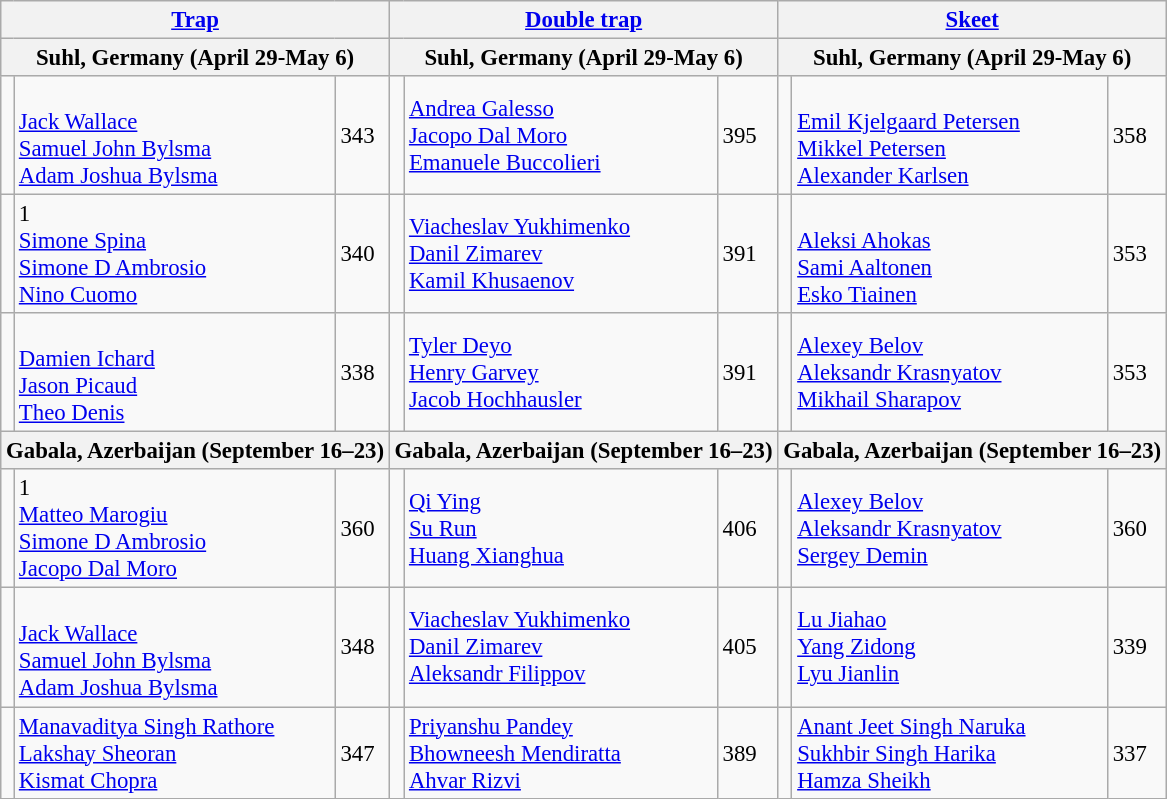<table class="wikitable" style="font-size: 95%">
<tr>
<th colspan="3"><a href='#'>Trap</a></th>
<th colspan="3"><a href='#'>Double trap</a></th>
<th colspan="3"><a href='#'>Skeet</a></th>
</tr>
<tr>
<th colspan="3">Suhl, Germany (April 29-May 6)</th>
<th colspan="3">Suhl, Germany (April 29-May 6)</th>
<th colspan="3">Suhl, Germany (April 29-May 6)</th>
</tr>
<tr>
<td></td>
<td><br><a href='#'>Jack Wallace</a><br><a href='#'>Samuel John Bylsma</a><br><a href='#'>Adam Joshua Bylsma</a></td>
<td>343</td>
<td></td>
<td> <a href='#'>Andrea Galesso</a><br><a href='#'>Jacopo Dal Moro</a><br><a href='#'>Emanuele Buccolieri</a></td>
<td>395</td>
<td></td>
<td><br><a href='#'>Emil Kjelgaard Petersen</a><br><a href='#'>Mikkel Petersen</a><br><a href='#'>Alexander Karlsen</a></td>
<td>358</td>
</tr>
<tr>
<td></td>
<td> 1<br><a href='#'>Simone Spina</a><br><a href='#'>Simone D Ambrosio</a><br><a href='#'>Nino Cuomo</a></td>
<td>340</td>
<td></td>
<td> <a href='#'>Viacheslav Yukhimenko</a><br><a href='#'>Danil Zimarev</a><br><a href='#'>Kamil Khusaenov</a></td>
<td>391</td>
<td></td>
<td><br><a href='#'>Aleksi Ahokas</a><br><a href='#'>Sami Aaltonen</a><br><a href='#'>Esko Tiainen</a></td>
<td>353</td>
</tr>
<tr>
<td></td>
<td><br><a href='#'>Damien Ichard</a><br><a href='#'>Jason Picaud</a><br><a href='#'>Theo Denis</a></td>
<td>338</td>
<td></td>
<td> <a href='#'>Tyler Deyo</a><br><a href='#'>Henry Garvey</a><br><a href='#'>Jacob Hochhausler</a></td>
<td>391</td>
<td></td>
<td> <a href='#'>Alexey Belov</a><br><a href='#'>Aleksandr Krasnyatov</a><br><a href='#'>Mikhail Sharapov</a></td>
<td>353</td>
</tr>
<tr>
<th colspan="3">Gabala, Azerbaijan (September 16–23)</th>
<th colspan="3">Gabala, Azerbaijan (September 16–23)</th>
<th colspan="3">Gabala, Azerbaijan (September 16–23)</th>
</tr>
<tr>
<td></td>
<td> 1<br><a href='#'>Matteo Marogiu</a><br><a href='#'>Simone D Ambrosio</a><br><a href='#'>Jacopo Dal Moro</a></td>
<td>360</td>
<td></td>
<td><a href='#'>Qi Ying</a><br><a href='#'>Su Run</a><br><a href='#'>Huang Xianghua</a></td>
<td>406</td>
<td></td>
<td> <a href='#'>Alexey Belov</a><br><a href='#'>Aleksandr Krasnyatov</a><br><a href='#'>Sergey Demin</a></td>
<td>360</td>
</tr>
<tr>
<td></td>
<td><br><a href='#'>Jack Wallace</a><br><a href='#'>Samuel John Bylsma</a><br><a href='#'>Adam Joshua Bylsma</a></td>
<td>348</td>
<td></td>
<td> <a href='#'>Viacheslav Yukhimenko</a><br><a href='#'>Danil Zimarev</a><br><a href='#'>Aleksandr Filippov</a></td>
<td>405</td>
<td></td>
<td><a href='#'>Lu Jiahao</a><br><a href='#'>Yang Zidong</a><br><a href='#'>Lyu Jianlin</a></td>
<td>339</td>
</tr>
<tr>
<td></td>
<td><a href='#'>Manavaditya Singh Rathore</a><br><a href='#'>Lakshay Sheoran</a><br><a href='#'>Kismat Chopra</a></td>
<td>347</td>
<td></td>
<td><a href='#'>Priyanshu Pandey</a><br><a href='#'>Bhowneesh Mendiratta</a><br><a href='#'>Ahvar Rizvi</a></td>
<td>389</td>
<td></td>
<td><a href='#'>Anant Jeet Singh Naruka</a><br><a href='#'>Sukhbir Singh Harika</a><br><a href='#'>Hamza Sheikh</a></td>
<td>337</td>
</tr>
</table>
